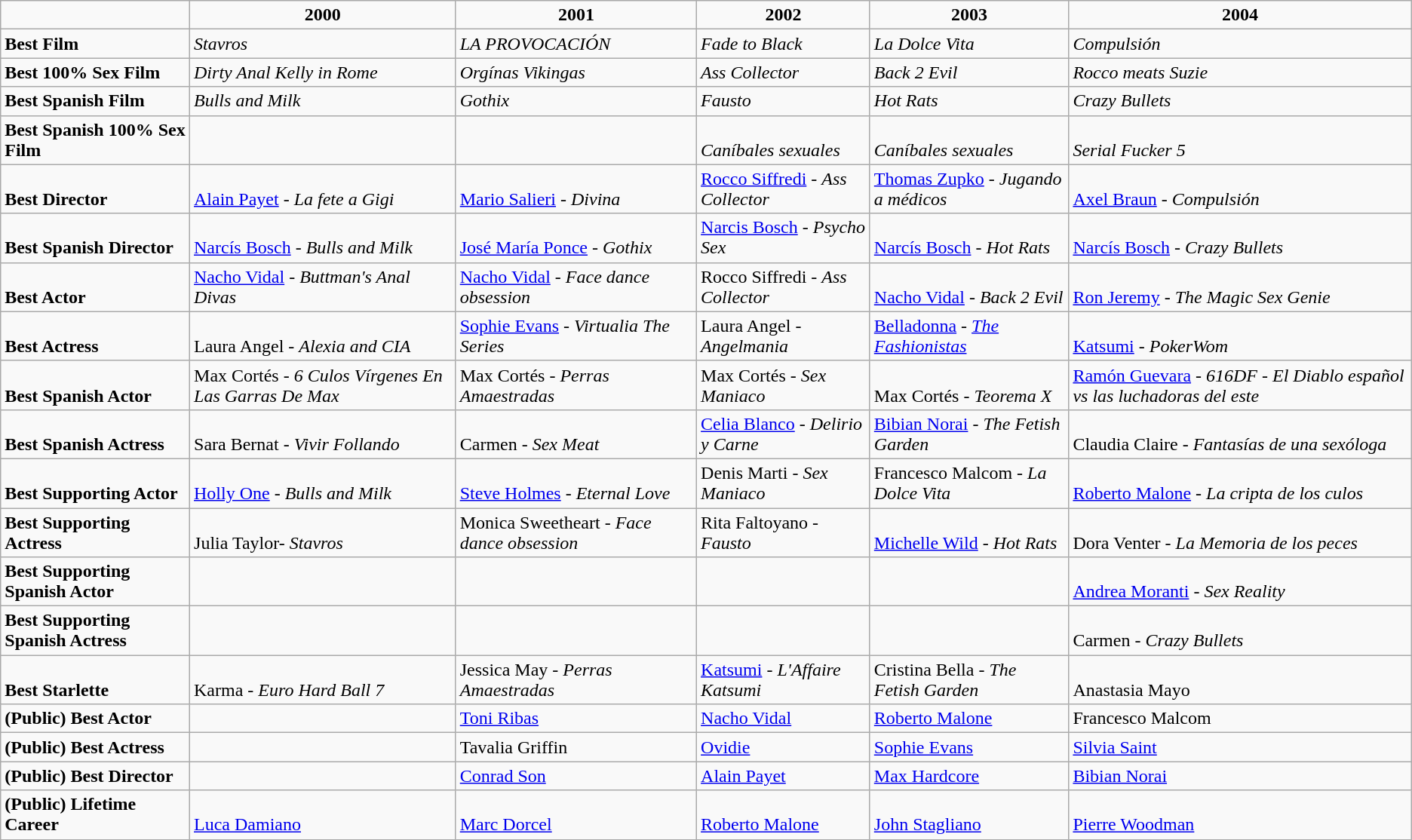<table class="wikitable">
<tr style="text-align:center; font-weight:bold; vertical-align:bottom;">
<td style="width:149.25; height:12.75;"></td>
<td style="width:108.75;">2000</td>
<td style="width:108.75;">2001</td>
<td style="width:108.75;">2002</td>
<td style="width:108.75;">2003</td>
<td style="width:108.75;">2004</td>
</tr>
<tr style="vertical-align:bottom;">
<td style="font-weight:bold; height:18px;">Best Film</td>
<td><em>Stavros</em></td>
<td><em>LA PROVOCACIÓN</em></td>
<td><em>Fade to Black</em></td>
<td><em>La Dolce Vita</em></td>
<td><em>Compulsión</em></td>
</tr>
<tr style="vertical-align:bottom;">
<td style="font-weight:bold; height:12.75;">Best 100% Sex Film</td>
<td><em>Dirty Anal Kelly in Rome</em></td>
<td><em>Orgínas Vikingas</em></td>
<td><em>Ass Collector</em></td>
<td><em>Back 2 Evil</em></td>
<td><em>Rocco meats Suzie</em></td>
</tr>
<tr style="vertical-align:bottom;">
<td style="font-weight:bold; height:12.75;">Best Spanish Film</td>
<td><em>Bulls and Milk</em></td>
<td><em>Gothix</em></td>
<td><em>Fausto</em></td>
<td><em>Hot Rats</em></td>
<td><em>Crazy Bullets</em></td>
</tr>
<tr style="vertical-align:bottom;">
<td style="font-weight:bold; height:12.75;">Best Spanish 100% Sex Film</td>
<td></td>
<td></td>
<td><em>Caníbales sexuales</em></td>
<td><em>Caníbales sexuales</em></td>
<td><em>Serial Fucker 5</em></td>
</tr>
<tr style="vertical-align:bottom;">
<td style="font-weight:bold; height:12.75;">Best Director</td>
<td><a href='#'>Alain Payet</a> - <em>La fete a Gigi</em></td>
<td><a href='#'>Mario Salieri</a> - <em>Divina</em></td>
<td><a href='#'>Rocco Siffredi</a> - <em>Ass Collector</em></td>
<td><a href='#'>Thomas Zupko</a> - <em>Jugando a médicos</em></td>
<td><a href='#'>Axel Braun</a> - <em>Compulsión</em></td>
</tr>
<tr style="vertical-align:bottom;">
<td style="font-weight:bold; height:12.75;">Best Spanish Director</td>
<td><a href='#'>Narcís Bosch</a> - <em>Bulls and Milk</em></td>
<td><a href='#'>José María Ponce</a>  - <em>Gothix</em></td>
<td><a href='#'>Narcis Bosch</a> - <em>Psycho Sex</em></td>
<td><a href='#'>Narcís Bosch</a> - <em>Hot Rats</em></td>
<td><a href='#'>Narcís Bosch</a> - <em>Crazy Bullets</em></td>
</tr>
<tr style="vertical-align:bottom;">
<td style="font-weight:bold; height:12.75;">Best Actor</td>
<td><a href='#'>Nacho Vidal</a> - <em>Buttman's Anal Divas</em></td>
<td><a href='#'>Nacho Vidal</a> - <em>Face dance obsession</em></td>
<td>Rocco Siffredi - <em>Ass Collector</em></td>
<td><a href='#'>Nacho Vidal</a> - <em>Back 2 Evil</em></td>
<td><a href='#'>Ron Jeremy</a> - <em>The Magic Sex Genie</em></td>
</tr>
<tr style="vertical-align:bottom;">
<td style="font-weight:bold; height:12.75;">Best Actress</td>
<td>Laura Angel - <em>Alexia and CIA</em></td>
<td><a href='#'>Sophie Evans</a> - <em>Virtualia The Series</em></td>
<td>Laura Angel - <em>Angelmania</em></td>
<td><a href='#'>Belladonna</a> - <em><a href='#'>The Fashionistas</a></em></td>
<td><a href='#'>Katsumi</a> - <em>PokerWom</em></td>
</tr>
<tr style="vertical-align:bottom;">
<td style="font-weight:bold; height:12.75;">Best Spanish Actor</td>
<td>Max Cortés - <em>6 Culos Vírgenes En Las Garras De Max</em></td>
<td>Max Cortés - <em>Perras Amaestradas</em></td>
<td>Max Cortés - <em>Sex Maniaco</em></td>
<td>Max Cortés - <em>Teorema X</em></td>
<td><a href='#'>Ramón Guevara</a> - <em>616DF - El Diablo español vs las luchadoras del este</em></td>
</tr>
<tr style="vertical-align:bottom;">
<td style="font-weight:bold; height:12.75;">Best Spanish Actress</td>
<td>Sara Bernat - <em>Vivir Follando</em></td>
<td>Carmen - <em>Sex Meat</em></td>
<td><a href='#'>Celia Blanco</a> - <em>Delirio y Carne</em></td>
<td><a href='#'>Bibian Norai</a> - <em>The Fetish Garden</em></td>
<td>Claudia Claire - <em>Fantasías de una sexóloga</em></td>
</tr>
<tr style="vertical-align:bottom;">
<td style="font-weight:bold; height:12.75;">Best Supporting Actor</td>
<td><a href='#'>Holly One</a> - <em>Bulls and Milk</em></td>
<td><a href='#'>Steve Holmes</a> - <em>Eternal Love</em></td>
<td>Denis Marti - <em>Sex Maniaco</em></td>
<td>Francesco Malcom - <em>La Dolce Vita</em></td>
<td><a href='#'>Roberto Malone</a> - <em>La cripta de los culos</em></td>
</tr>
<tr style="vertical-align:bottom;">
<td style="font-weight:bold; height:12.75;">Best Supporting Actress</td>
<td>Julia Taylor- <em>Stavros</em></td>
<td>Monica Sweetheart - <em>Face dance obsession</em></td>
<td>Rita Faltoyano - <em>Fausto</em></td>
<td><a href='#'>Michelle Wild</a> - <em>Hot Rats</em></td>
<td>Dora Venter - <em>La Memoria de los peces</em></td>
</tr>
<tr style="vertical-align:bottom;">
<td style="font-weight:bold; height:12.75;">Best Supporting Spanish Actor</td>
<td></td>
<td></td>
<td></td>
<td></td>
<td><a href='#'>Andrea Moranti</a> - <em>Sex Reality</em></td>
</tr>
<tr style="vertical-align:bottom;">
<td style="font-weight:bold; height:12.75;">Best Supporting Spanish Actress</td>
<td></td>
<td></td>
<td></td>
<td></td>
<td>Carmen - <em>Crazy Bullets</em></td>
</tr>
<tr style="vertical-align:bottom;">
<td style="font-weight:bold; height:12.75;">Best Starlette</td>
<td>Karma - <em>Euro Hard Ball 7</em></td>
<td>Jessica May - <em>Perras Amaestradas</em></td>
<td><a href='#'>Katsumi</a> - <em>L'Affaire Katsumi</em></td>
<td>Cristina Bella - <em>The Fetish Garden</em></td>
<td>Anastasia Mayo</td>
</tr>
<tr style="vertical-align:bottom;">
<td style="font-weight:bold; height:12.75;">(Public) Best Actor</td>
<td></td>
<td><a href='#'>Toni Ribas</a></td>
<td><a href='#'>Nacho Vidal</a></td>
<td><a href='#'>Roberto Malone</a></td>
<td>Francesco Malcom</td>
</tr>
<tr style="vertical-align:bottom;">
<td style="font-weight:bold; height:12.75;">(Public) Best Actress</td>
<td></td>
<td>Tavalia Griffin</td>
<td><a href='#'>Ovidie</a></td>
<td><a href='#'>Sophie Evans</a></td>
<td><a href='#'>Silvia Saint</a></td>
</tr>
<tr style="vertical-align:bottom;">
<td style="font-weight:bold; height:12.75;">(Public) Best Director</td>
<td></td>
<td><a href='#'>Conrad Son</a></td>
<td><a href='#'>Alain Payet</a></td>
<td><a href='#'>Max Hardcore</a></td>
<td><a href='#'>Bibian Norai</a></td>
</tr>
<tr style="vertical-align:bottom;">
<td style="font-weight:bold; height:12.75;">(Public) Lifetime Career</td>
<td><a href='#'>Luca Damiano</a></td>
<td><a href='#'>Marc Dorcel</a></td>
<td><a href='#'>Roberto Malone</a></td>
<td><a href='#'>John Stagliano</a></td>
<td><a href='#'>Pierre Woodman</a></td>
</tr>
</table>
